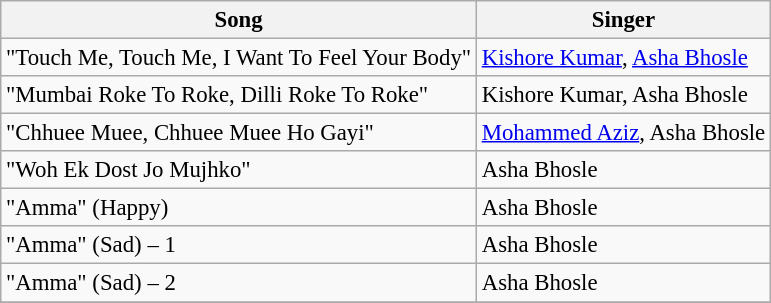<table class="wikitable" style="font-size:95%;">
<tr>
<th>Song</th>
<th>Singer</th>
</tr>
<tr>
<td>"Touch Me, Touch Me, I Want To Feel Your Body"</td>
<td><a href='#'>Kishore Kumar</a>, <a href='#'>Asha Bhosle</a></td>
</tr>
<tr>
<td>"Mumbai Roke To Roke, Dilli Roke To Roke"</td>
<td>Kishore Kumar, Asha Bhosle</td>
</tr>
<tr>
<td>"Chhuee Muee, Chhuee Muee Ho Gayi"</td>
<td><a href='#'>Mohammed Aziz</a>, Asha Bhosle</td>
</tr>
<tr>
<td>"Woh Ek Dost Jo Mujhko"</td>
<td>Asha Bhosle</td>
</tr>
<tr>
<td>"Amma" (Happy)</td>
<td>Asha Bhosle</td>
</tr>
<tr>
<td>"Amma" (Sad) – 1</td>
<td>Asha Bhosle</td>
</tr>
<tr>
<td>"Amma" (Sad) – 2</td>
<td>Asha Bhosle</td>
</tr>
<tr>
</tr>
</table>
